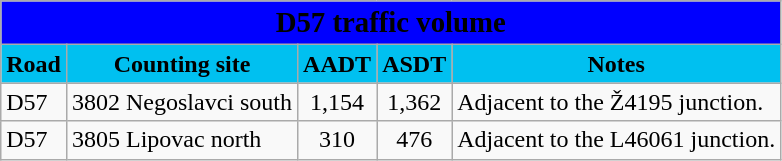<table class="wikitable">
<tr>
<td colspan=5 bgcolor=blue align=center style=margin-top:15><span><big><strong>D57 traffic volume</strong></big></span></td>
</tr>
<tr>
<td align=center bgcolor=00c0f0><strong>Road</strong></td>
<td align=center bgcolor=00c0f0><strong>Counting site</strong></td>
<td align=center bgcolor=00c0f0><strong>AADT</strong></td>
<td align=center bgcolor=00c0f0><strong>ASDT</strong></td>
<td align=center bgcolor=00c0f0><strong>Notes</strong></td>
</tr>
<tr>
<td> D57</td>
<td>3802 Negoslavci south</td>
<td align=center>1,154</td>
<td align=center>1,362</td>
<td>Adjacent to the Ž4195 junction.</td>
</tr>
<tr>
<td> D57</td>
<td>3805 Lipovac north</td>
<td align=center>310</td>
<td align=center>476</td>
<td>Adjacent to the L46061 junction.</td>
</tr>
</table>
